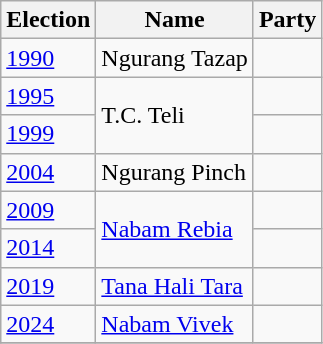<table class="wikitable sortable">
<tr>
<th>Election</th>
<th>Name</th>
<th colspan=2>Party</th>
</tr>
<tr>
<td><a href='#'>1990</a></td>
<td>Ngurang Tazap</td>
<td></td>
</tr>
<tr>
<td><a href='#'>1995</a></td>
<td rowspan=2>T.C. Teli</td>
<td></td>
</tr>
<tr>
<td><a href='#'>1999</a></td>
<td></td>
</tr>
<tr>
<td><a href='#'>2004</a></td>
<td>Ngurang Pinch</td>
<td></td>
</tr>
<tr>
<td><a href='#'>2009</a></td>
<td rowspan=2><a href='#'>Nabam Rebia</a></td>
<td></td>
</tr>
<tr>
<td><a href='#'>2014</a></td>
</tr>
<tr>
<td><a href='#'>2019</a></td>
<td><a href='#'>Tana Hali Tara</a></td>
<td></td>
</tr>
<tr>
<td><a href='#'>2024</a></td>
<td><a href='#'>Nabam Vivek</a></td>
<td></td>
</tr>
<tr>
</tr>
</table>
